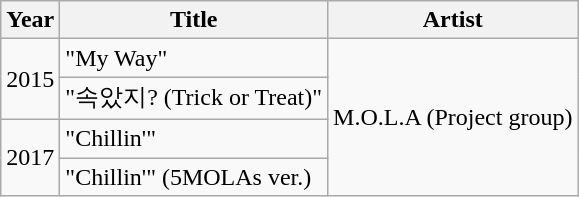<table class="wikitable" style="text-align:center;" border="1">
<tr>
<th scope="col">Year</th>
<th scope="col">Title</th>
<th scope="col">Artist</th>
</tr>
<tr>
<td rowspan="2">2015</td>
<td style="text-align:left;">"My Way"</td>
<td rowspan="4" style="text-align:center;">M.O.L.A (Project group)</td>
</tr>
<tr>
<td style="text-align:left;">"속았지? (Trick or Treat)"</td>
</tr>
<tr>
<td rowspan="2">2017</td>
<td style="text-align:left;">"Chillin'"</td>
</tr>
<tr>
<td style="text-align:left;">"Chillin'" (5MOLAs ver.)</td>
</tr>
</table>
